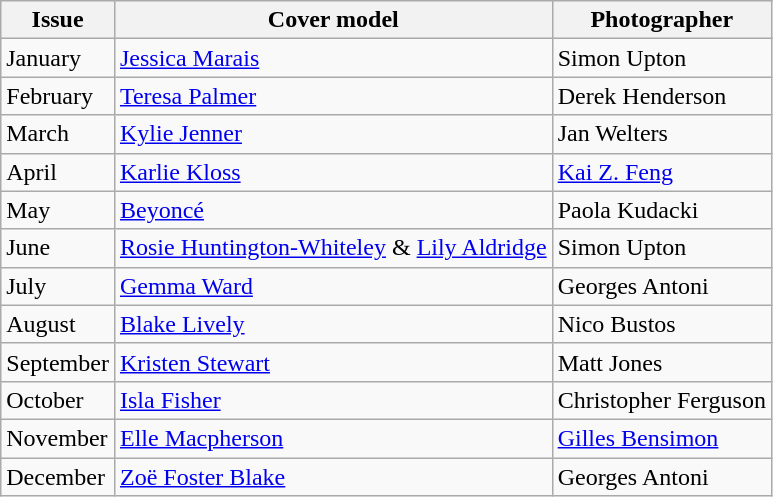<table class="sortable wikitable">
<tr>
<th>Issue</th>
<th>Cover model</th>
<th>Photographer</th>
</tr>
<tr>
<td>January</td>
<td><a href='#'>Jessica Marais</a></td>
<td>Simon Upton</td>
</tr>
<tr>
<td>February</td>
<td><a href='#'>Teresa Palmer</a></td>
<td>Derek Henderson</td>
</tr>
<tr>
<td>March</td>
<td><a href='#'>Kylie Jenner</a></td>
<td>Jan Welters</td>
</tr>
<tr>
<td>April</td>
<td><a href='#'>Karlie Kloss</a></td>
<td><a href='#'>Kai Z. Feng</a></td>
</tr>
<tr>
<td>May</td>
<td><a href='#'>Beyoncé</a></td>
<td>Paola Kudacki</td>
</tr>
<tr>
<td>June</td>
<td><a href='#'>Rosie Huntington-Whiteley</a> & <a href='#'>Lily Aldridge</a></td>
<td>Simon Upton</td>
</tr>
<tr>
<td>July</td>
<td><a href='#'>Gemma Ward</a></td>
<td>Georges Antoni</td>
</tr>
<tr>
<td>August</td>
<td><a href='#'>Blake Lively</a></td>
<td>Nico Bustos</td>
</tr>
<tr>
<td>September</td>
<td><a href='#'>Kristen Stewart</a></td>
<td>Matt Jones</td>
</tr>
<tr>
<td>October</td>
<td><a href='#'>Isla Fisher</a></td>
<td>Christopher Ferguson</td>
</tr>
<tr>
<td>November</td>
<td><a href='#'>Elle Macpherson</a></td>
<td><a href='#'>Gilles Bensimon</a></td>
</tr>
<tr>
<td>December</td>
<td><a href='#'>Zoë Foster Blake</a></td>
<td>Georges Antoni</td>
</tr>
</table>
